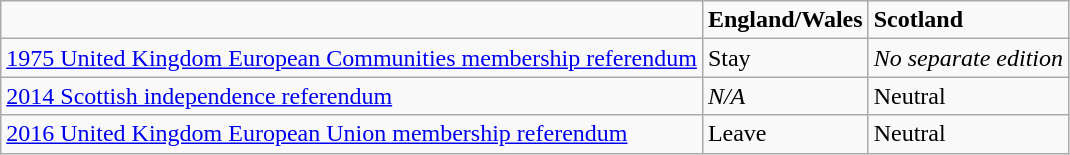<table class="wikitable">
<tr>
<td></td>
<td><strong>England/Wales</strong></td>
<td><strong>Scotland</strong></td>
</tr>
<tr>
<td><a href='#'>1975 United Kingdom European Communities membership referendum</a></td>
<td>Stay</td>
<td><em>No separate edition</em></td>
</tr>
<tr>
<td><a href='#'>2014 Scottish independence referendum</a></td>
<td><em>N/A</em></td>
<td>Neutral</td>
</tr>
<tr>
<td><a href='#'>2016 United Kingdom European Union membership referendum</a></td>
<td>Leave</td>
<td>Neutral</td>
</tr>
</table>
